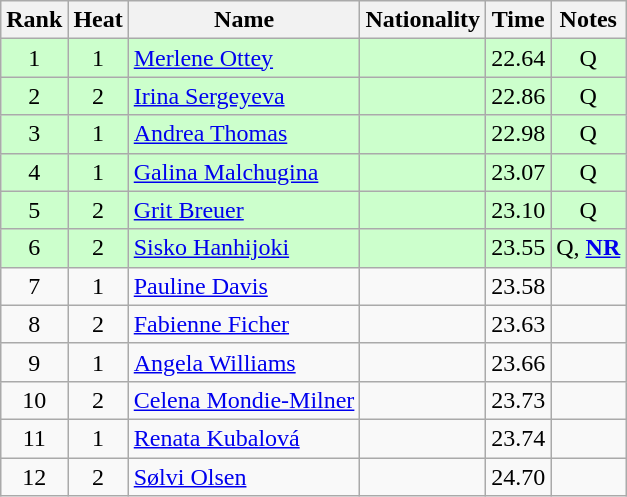<table class="wikitable sortable" style="text-align:center">
<tr>
<th>Rank</th>
<th>Heat</th>
<th>Name</th>
<th>Nationality</th>
<th>Time</th>
<th>Notes</th>
</tr>
<tr bgcolor=ccffcc>
<td>1</td>
<td>1</td>
<td align="left"><a href='#'>Merlene Ottey</a></td>
<td align=left></td>
<td>22.64</td>
<td>Q</td>
</tr>
<tr bgcolor=ccffcc>
<td>2</td>
<td>2</td>
<td align="left"><a href='#'>Irina Sergeyeva</a></td>
<td align=left></td>
<td>22.86</td>
<td>Q</td>
</tr>
<tr bgcolor=ccffcc>
<td>3</td>
<td>1</td>
<td align="left"><a href='#'>Andrea Thomas</a></td>
<td align=left></td>
<td>22.98</td>
<td>Q</td>
</tr>
<tr bgcolor=ccffcc>
<td>4</td>
<td>1</td>
<td align="left"><a href='#'>Galina Malchugina</a></td>
<td align=left></td>
<td>23.07</td>
<td>Q</td>
</tr>
<tr bgcolor=ccffcc>
<td>5</td>
<td>2</td>
<td align="left"><a href='#'>Grit Breuer</a></td>
<td align=left></td>
<td>23.10</td>
<td>Q</td>
</tr>
<tr bgcolor=ccffcc>
<td>6</td>
<td>2</td>
<td align="left"><a href='#'>Sisko Hanhijoki</a></td>
<td align=left></td>
<td>23.55</td>
<td>Q, <strong><a href='#'>NR</a></strong></td>
</tr>
<tr>
<td>7</td>
<td>1</td>
<td align="left"><a href='#'>Pauline Davis</a></td>
<td align=left></td>
<td>23.58</td>
<td></td>
</tr>
<tr>
<td>8</td>
<td>2</td>
<td align="left"><a href='#'>Fabienne Ficher</a></td>
<td align=left></td>
<td>23.63</td>
<td></td>
</tr>
<tr>
<td>9</td>
<td>1</td>
<td align="left"><a href='#'>Angela Williams</a></td>
<td align=left></td>
<td>23.66</td>
<td></td>
</tr>
<tr>
<td>10</td>
<td>2</td>
<td align="left"><a href='#'>Celena Mondie-Milner</a></td>
<td align=left></td>
<td>23.73</td>
<td></td>
</tr>
<tr>
<td>11</td>
<td>1</td>
<td align="left"><a href='#'>Renata Kubalová</a></td>
<td align=left></td>
<td>23.74</td>
<td></td>
</tr>
<tr>
<td>12</td>
<td>2</td>
<td align="left"><a href='#'>Sølvi Olsen</a></td>
<td align=left></td>
<td>24.70</td>
<td></td>
</tr>
</table>
